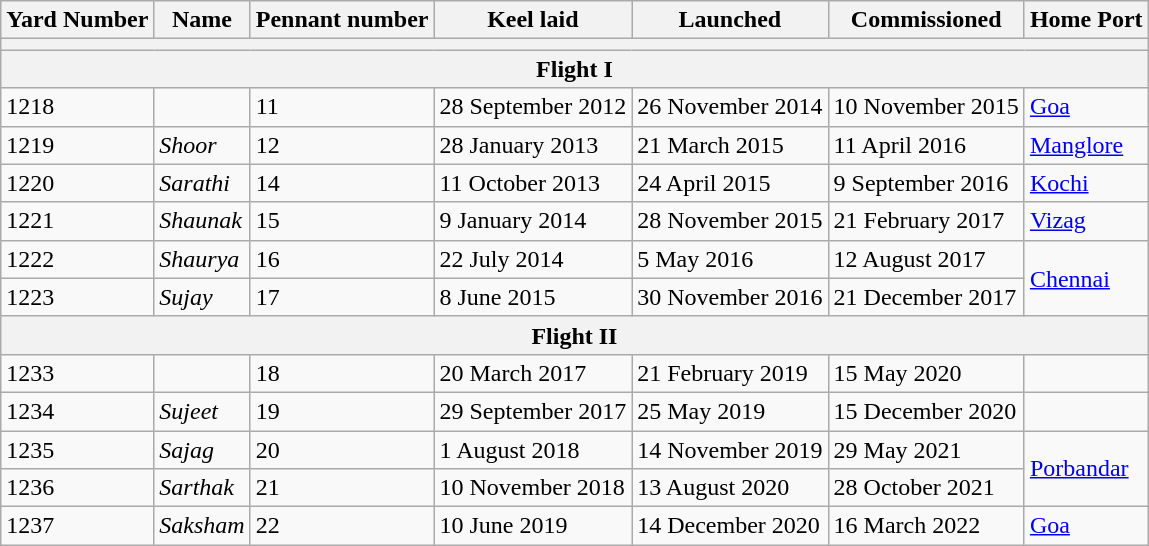<table class="wikitable">
<tr>
<th>Yard Number</th>
<th>Name</th>
<th>Pennant number</th>
<th>Keel laid</th>
<th>Launched</th>
<th>Commissioned</th>
<th>Home Port</th>
</tr>
<tr>
<th colspan="7"></th>
</tr>
<tr>
<th colspan="7">Flight I</th>
</tr>
<tr>
<td>1218</td>
<td></td>
<td>11</td>
<td>28 September 2012</td>
<td>26 November 2014</td>
<td>10 November 2015</td>
<td><a href='#'>Goa</a></td>
</tr>
<tr>
<td>1219</td>
<td><em>Shoor</em></td>
<td>12</td>
<td>28 January 2013</td>
<td>21 March 2015</td>
<td>11 April 2016</td>
<td><a href='#'>Manglore</a></td>
</tr>
<tr>
<td>1220</td>
<td><em>Sarathi</em></td>
<td>14</td>
<td>11 October 2013</td>
<td>24 April 2015</td>
<td>9 September 2016</td>
<td><a href='#'>Kochi</a></td>
</tr>
<tr>
<td>1221</td>
<td><em>Shaunak</em></td>
<td>15</td>
<td>9 January 2014</td>
<td>28 November 2015</td>
<td>21 February 2017</td>
<td><a href='#'>Vizag</a></td>
</tr>
<tr>
<td>1222</td>
<td><em>Shaurya</em></td>
<td>16</td>
<td>22 July 2014</td>
<td>5 May 2016</td>
<td>12 August 2017</td>
<td rowspan='2'><a href='#'>Chennai</a></td>
</tr>
<tr>
<td>1223</td>
<td><em>Sujay</em></td>
<td>17</td>
<td>8 June 2015</td>
<td>30 November 2016</td>
<td>21 December 2017</td>
</tr>
<tr>
<th colspan="7">Flight II</th>
</tr>
<tr>
<td>1233</td>
<td></td>
<td>18</td>
<td>20 March 2017</td>
<td>21 February 2019</td>
<td>15 May 2020</td>
<td></td>
</tr>
<tr>
<td>1234</td>
<td><em>Sujeet</em></td>
<td>19</td>
<td>29 September 2017</td>
<td>25 May 2019</td>
<td>15 December 2020</td>
<td></td>
</tr>
<tr>
<td>1235</td>
<td><em>Sajag</em></td>
<td>20</td>
<td>1 August 2018</td>
<td>14 November 2019</td>
<td>29 May 2021</td>
<td rowspan='2'><a href='#'>Porbandar</a></td>
</tr>
<tr>
<td>1236</td>
<td><em>Sarthak</em></td>
<td>21</td>
<td>10 November 2018</td>
<td>13 August 2020</td>
<td>28 October 2021</td>
</tr>
<tr>
<td>1237</td>
<td><em>Saksham</em></td>
<td>22</td>
<td>10 June 2019</td>
<td>14 December 2020</td>
<td>16 March 2022 </td>
<td><a href='#'>Goa</a></td>
</tr>
</table>
